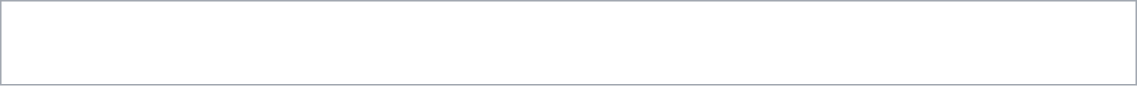<table cellpadding="5" cellspacing="5" style="border:1px solid #a1a7b0; font-size:85%; line-height: 1.5em;" width=60%>
<tr>
<td><br></td>
</tr>
<tr>
<td></td>
</tr>
</table>
